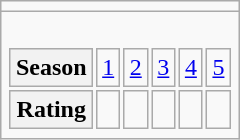<table class="wikitable" style="float: right; text-align:center; margin:10px">
<tr>
<td></td>
</tr>
<tr>
<td><br><table style="text-align:center;">
<tr>
<th scope=row>Season</th>
<td scope=col><a href='#'>1</a></td>
<td scope=col><a href='#'>2</a></td>
<td scope=col><a href='#'>3</a></td>
<td scope=col><a href='#'>4</a></td>
<td scope=col><a href='#'>5</a></td>
</tr>
<tr>
<th scope=row>Rating</th>
<td></td>
<td></td>
<td></td>
<td></td>
<td></td>
</tr>
</table>
</td>
</tr>
</table>
